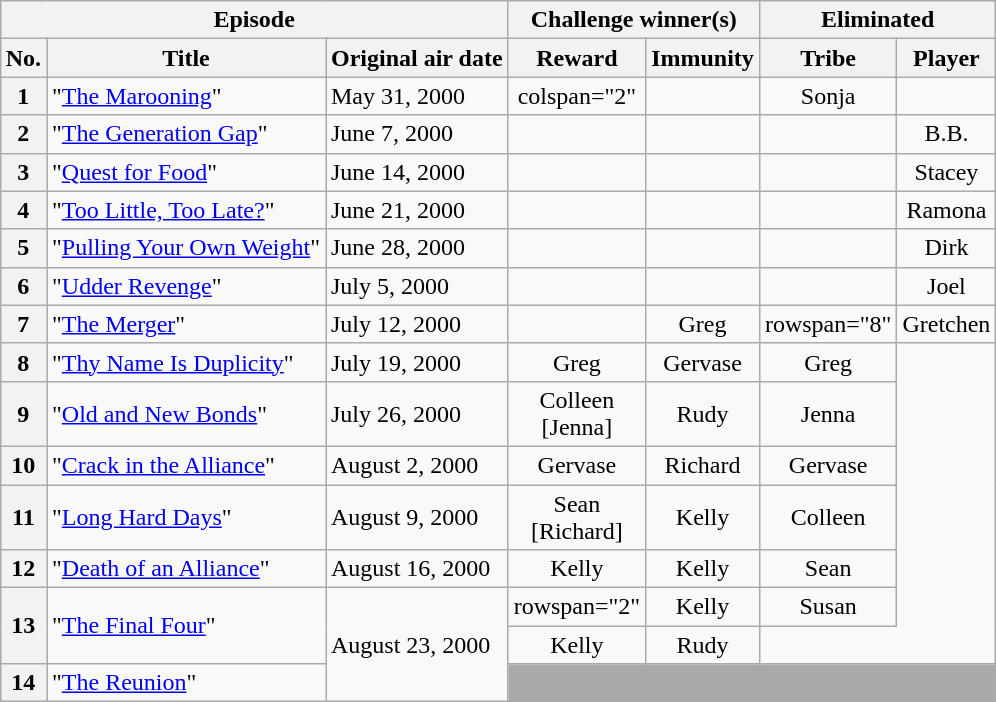<table class="wikitable nowrap" style="margin:auto; text-align:center;">
<tr>
<th scope="colgroup" colspan="3">Episode</th>
<th scope="colgroup" colspan="2">Challenge winner(s)</th>
<th scope="colgroup" colspan="2">Eliminated</th>
</tr>
<tr>
<th scope="col">No.</th>
<th scope="col">Title</th>
<th scope="col">Original air date</th>
<th scope="col">Reward</th>
<th scope="col">Immunity</th>
<th scope="col">Tribe</th>
<th scope="col">Player</th>
</tr>
<tr>
<th>1</th>
<td style="text-align:left;">"<a href='#'>The Marooning</a>"</td>
<td style="text-align:left;">May 31, 2000</td>
<td>colspan="2" </td>
<td></td>
<td>Sonja</td>
</tr>
<tr>
<th>2</th>
<td style="text-align:left;">"<a href='#'>The Generation Gap</a>"</td>
<td style="text-align:left;">June 7, 2000</td>
<td></td>
<td></td>
<td></td>
<td>B.B.</td>
</tr>
<tr>
<th>3</th>
<td style="text-align:left;">"<a href='#'>Quest for Food</a>"</td>
<td style="text-align:left;">June 14, 2000</td>
<td></td>
<td></td>
<td></td>
<td>Stacey</td>
</tr>
<tr>
<th>4</th>
<td style="text-align:left;">"<a href='#'>Too Little, Too Late?</a>"</td>
<td style="text-align:left;">June 21, 2000</td>
<td></td>
<td></td>
<td></td>
<td>Ramona</td>
</tr>
<tr>
<th>5</th>
<td style="text-align:left;">"<a href='#'>Pulling Your Own Weight</a>"</td>
<td style="text-align:left;">June 28, 2000</td>
<td></td>
<td></td>
<td></td>
<td>Dirk</td>
</tr>
<tr>
<th>6</th>
<td style="text-align:left;">"<a href='#'>Udder Revenge</a>"</td>
<td style="text-align:left;">July 5, 2000</td>
<td></td>
<td></td>
<td></td>
<td>Joel</td>
</tr>
<tr>
<th>7</th>
<td style="text-align:left;">"<a href='#'>The Merger</a>"</td>
<td style="text-align:left;">July 12, 2000</td>
<td></td>
<td>Greg</td>
<td>rowspan="8" </td>
<td>Gretchen</td>
</tr>
<tr>
<th>8</th>
<td style="text-align:left;">"<a href='#'>Thy Name Is Duplicity</a>"</td>
<td style="text-align:left;">July 19, 2000</td>
<td>Greg</td>
<td>Gervase</td>
<td>Greg</td>
</tr>
<tr>
<th>9</th>
<td style="text-align:left;">"<a href='#'>Old and New Bonds</a>"</td>
<td style="text-align:left;">July 26, 2000</td>
<td>Colleen<br>[Jenna]</td>
<td>Rudy</td>
<td>Jenna</td>
</tr>
<tr>
<th>10</th>
<td style="text-align:left;">"<a href='#'>Crack in the Alliance</a>"</td>
<td style="text-align:left;">August 2, 2000</td>
<td>Gervase</td>
<td>Richard</td>
<td>Gervase</td>
</tr>
<tr>
<th>11</th>
<td style="text-align:left;">"<a href='#'>Long Hard Days</a>"</td>
<td style="text-align:left;">August 9, 2000</td>
<td>Sean<br>[Richard]</td>
<td>Kelly</td>
<td>Colleen</td>
</tr>
<tr>
<th>12</th>
<td style="text-align:left;">"<a href='#'>Death of an Alliance</a>"</td>
<td style="text-align:left;">August 16, 2000</td>
<td>Kelly</td>
<td>Kelly</td>
<td>Sean</td>
</tr>
<tr>
<th rowspan="2">13</th>
<td rowspan="2" style="text-align:left;">"<a href='#'>The Final Four</a>"</td>
<td rowspan="3" style="text-align:left;">August 23, 2000</td>
<td>rowspan="2" </td>
<td>Kelly</td>
<td>Susan</td>
</tr>
<tr>
<td>Kelly</td>
<td>Rudy</td>
</tr>
<tr>
<th>14</th>
<td style="text-align:left;">"<a href='#'>The Reunion</a>"</td>
<td colspan="4" style="background-color:darkgrey;"></td>
</tr>
</table>
